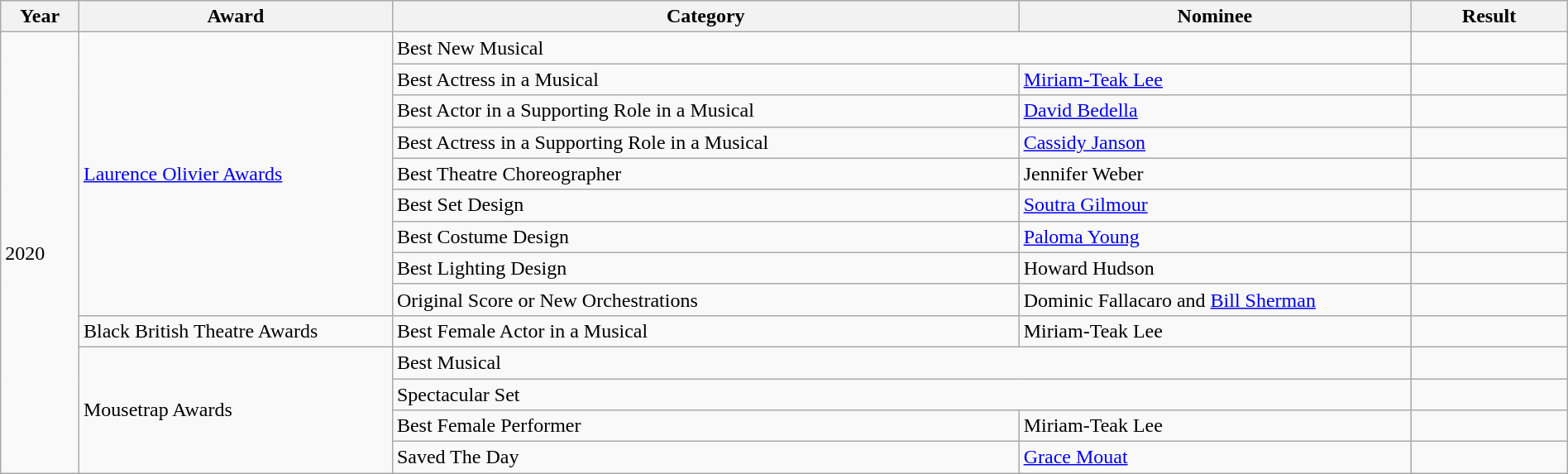<table class="wikitable" style="width: 100%;">
<tr>
<th style="width: 5%;">Year</th>
<th style="width: 20%;">Award</th>
<th style="width: 40%;">Category</th>
<th style="width: 25%;">Nominee</th>
<th style="width: 10%;">Result</th>
</tr>
<tr>
<td rowspan="14">2020</td>
<td rowspan="9"><a href='#'>Laurence Olivier Awards</a></td>
<td colspan="2">Best New Musical</td>
<td></td>
</tr>
<tr>
<td>Best Actress in a Musical</td>
<td><a href='#'>Miriam-Teak Lee</a></td>
<td></td>
</tr>
<tr>
<td>Best Actor in a Supporting Role in a Musical</td>
<td><a href='#'>David Bedella</a></td>
<td></td>
</tr>
<tr>
<td>Best Actress in a Supporting Role in a Musical</td>
<td><a href='#'>Cassidy Janson</a></td>
<td></td>
</tr>
<tr>
<td>Best Theatre Choreographer</td>
<td>Jennifer Weber</td>
<td></td>
</tr>
<tr>
<td>Best Set Design</td>
<td><a href='#'>Soutra Gilmour</a></td>
<td></td>
</tr>
<tr>
<td>Best Costume Design</td>
<td><a href='#'>Paloma Young</a></td>
<td></td>
</tr>
<tr>
<td>Best Lighting Design</td>
<td>Howard Hudson</td>
<td></td>
</tr>
<tr>
<td>Original Score or New Orchestrations</td>
<td>Dominic Fallacaro and <a href='#'>Bill Sherman</a></td>
<td></td>
</tr>
<tr>
<td>Black British Theatre Awards</td>
<td>Best Female Actor in a Musical</td>
<td>Miriam-Teak Lee</td>
<td></td>
</tr>
<tr>
<td rowspan="4">Mousetrap Awards</td>
<td colspan="2">Best Musical</td>
<td></td>
</tr>
<tr>
<td colspan="2">Spectacular Set</td>
<td></td>
</tr>
<tr>
<td>Best Female Performer</td>
<td>Miriam-Teak Lee</td>
<td></td>
</tr>
<tr>
<td>Saved The Day</td>
<td><a href='#'>Grace Mouat</a></td>
<td></td>
</tr>
</table>
